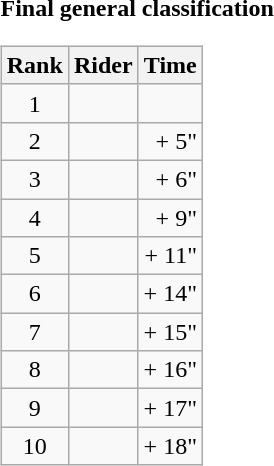<table>
<tr>
<td><strong>Final general classification</strong><br><table class="wikitable">
<tr>
<th scope="col">Rank</th>
<th scope="col">Rider</th>
<th scope="col">Time</th>
</tr>
<tr>
<td style="text-align:center;">1</td>
<td></td>
<td style="text-align:right;"></td>
</tr>
<tr>
<td style="text-align:center;">2</td>
<td></td>
<td style="text-align:right;">+ 5"</td>
</tr>
<tr>
<td style="text-align:center;">3</td>
<td></td>
<td style="text-align:right;">+ 6"</td>
</tr>
<tr>
<td style="text-align:center;">4</td>
<td></td>
<td style="text-align:right;">+ 9"</td>
</tr>
<tr>
<td style="text-align:center;">5</td>
<td></td>
<td style="text-align:right;">+ 11"</td>
</tr>
<tr>
<td style="text-align:center;">6</td>
<td></td>
<td style="text-align:right;">+ 14"</td>
</tr>
<tr>
<td style="text-align:center;">7</td>
<td></td>
<td style="text-align:right;">+ 15"</td>
</tr>
<tr>
<td style="text-align:center;">8</td>
<td></td>
<td style="text-align:right;">+ 16"</td>
</tr>
<tr>
<td style="text-align:center;">9</td>
<td></td>
<td style="text-align:right;">+ 17"</td>
</tr>
<tr>
<td style="text-align:center;">10</td>
<td></td>
<td style="text-align:right;">+ 18"</td>
</tr>
</table>
</td>
</tr>
</table>
